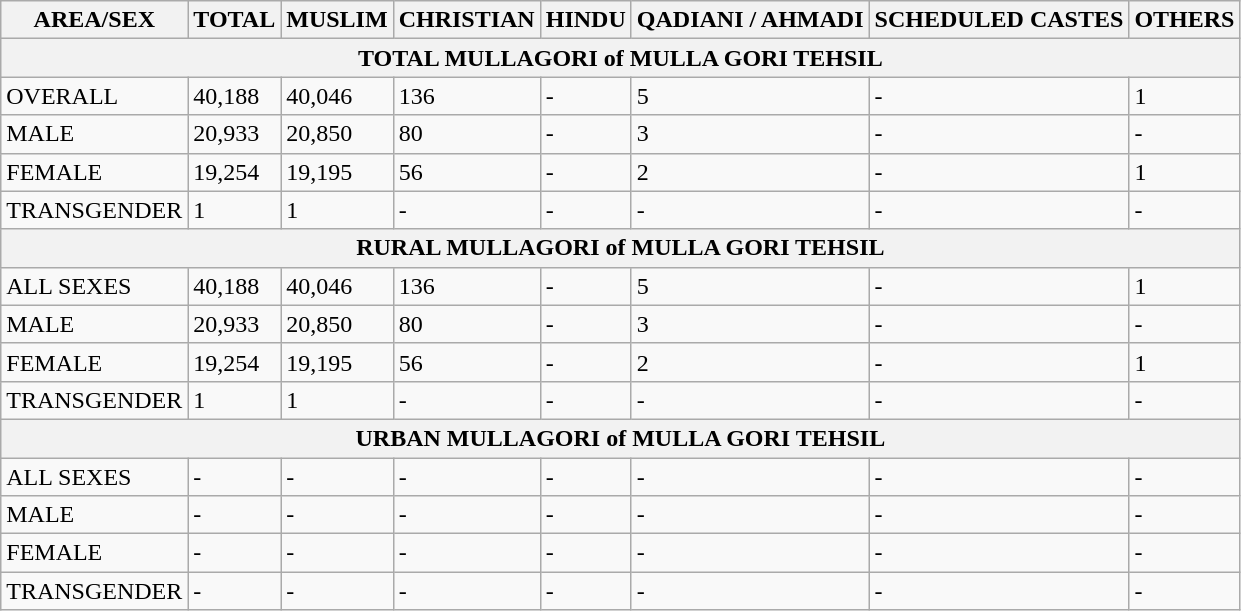<table class="wikitable">
<tr>
<th>AREA/SEX</th>
<th>TOTAL</th>
<th>MUSLIM</th>
<th>CHRISTIAN</th>
<th>HINDU</th>
<th>QADIANI / AHMADI</th>
<th>SCHEDULED CASTES</th>
<th>OTHERS</th>
</tr>
<tr>
<th colspan="8">TOTAL MULLAGORI of MULLA GORI TEHSIL</th>
</tr>
<tr>
<td>OVERALL</td>
<td>40,188</td>
<td>40,046</td>
<td>136</td>
<td>-</td>
<td>5</td>
<td>-</td>
<td>1</td>
</tr>
<tr>
<td>MALE</td>
<td>20,933</td>
<td>20,850</td>
<td>80</td>
<td>-</td>
<td>3</td>
<td>-</td>
<td>-</td>
</tr>
<tr>
<td>FEMALE</td>
<td>19,254</td>
<td>19,195</td>
<td>56</td>
<td>-</td>
<td>2</td>
<td>-</td>
<td>1</td>
</tr>
<tr>
<td>TRANSGENDER</td>
<td>1</td>
<td>1</td>
<td>-</td>
<td>-</td>
<td>-</td>
<td>-</td>
<td>-</td>
</tr>
<tr>
<th colspan="8">RURAL MULLAGORI of MULLA GORI TEHSIL</th>
</tr>
<tr>
<td>ALL SEXES</td>
<td>40,188</td>
<td>40,046</td>
<td>136</td>
<td>-</td>
<td>5</td>
<td>-</td>
<td>1</td>
</tr>
<tr>
<td>MALE</td>
<td>20,933</td>
<td>20,850</td>
<td>80</td>
<td>-</td>
<td>3</td>
<td>-</td>
<td>-</td>
</tr>
<tr>
<td>FEMALE</td>
<td>19,254</td>
<td>19,195</td>
<td>56</td>
<td>-</td>
<td>2</td>
<td>-</td>
<td>1</td>
</tr>
<tr>
<td>TRANSGENDER</td>
<td>1</td>
<td>1</td>
<td>-</td>
<td>-</td>
<td>-</td>
<td>-</td>
<td>-</td>
</tr>
<tr>
<th colspan="8">URBAN MULLAGORI of MULLA GORI TEHSIL</th>
</tr>
<tr>
<td>ALL SEXES</td>
<td>-</td>
<td>-</td>
<td>-</td>
<td>-</td>
<td>-</td>
<td>-</td>
<td>-</td>
</tr>
<tr>
<td>MALE</td>
<td>-</td>
<td>-</td>
<td>-</td>
<td>-</td>
<td>-</td>
<td>-</td>
<td>-</td>
</tr>
<tr>
<td>FEMALE</td>
<td>-</td>
<td>-</td>
<td>-</td>
<td>-</td>
<td>-</td>
<td>-</td>
<td>-</td>
</tr>
<tr>
<td>TRANSGENDER</td>
<td>-</td>
<td>-</td>
<td>-</td>
<td>-</td>
<td>-</td>
<td>-</td>
<td>-</td>
</tr>
</table>
